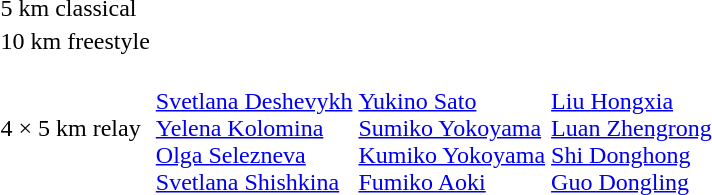<table>
<tr>
<td>5 km classical<br></td>
<td></td>
<td></td>
<td></td>
</tr>
<tr>
<td>10 km freestyle<br></td>
<td></td>
<td></td>
<td></td>
</tr>
<tr>
<td>4 × 5 km relay<br></td>
<td><br><a href='#'>Svetlana Deshevykh</a><br><a href='#'>Yelena Kolomina</a><br><a href='#'>Olga Selezneva</a><br><a href='#'>Svetlana Shishkina</a></td>
<td><br><a href='#'>Yukino Sato</a><br><a href='#'>Sumiko Yokoyama</a><br><a href='#'>Kumiko Yokoyama</a><br><a href='#'>Fumiko Aoki</a></td>
<td><br><a href='#'>Liu Hongxia</a><br><a href='#'>Luan Zhengrong</a><br><a href='#'>Shi Donghong</a><br><a href='#'>Guo Dongling</a></td>
</tr>
</table>
